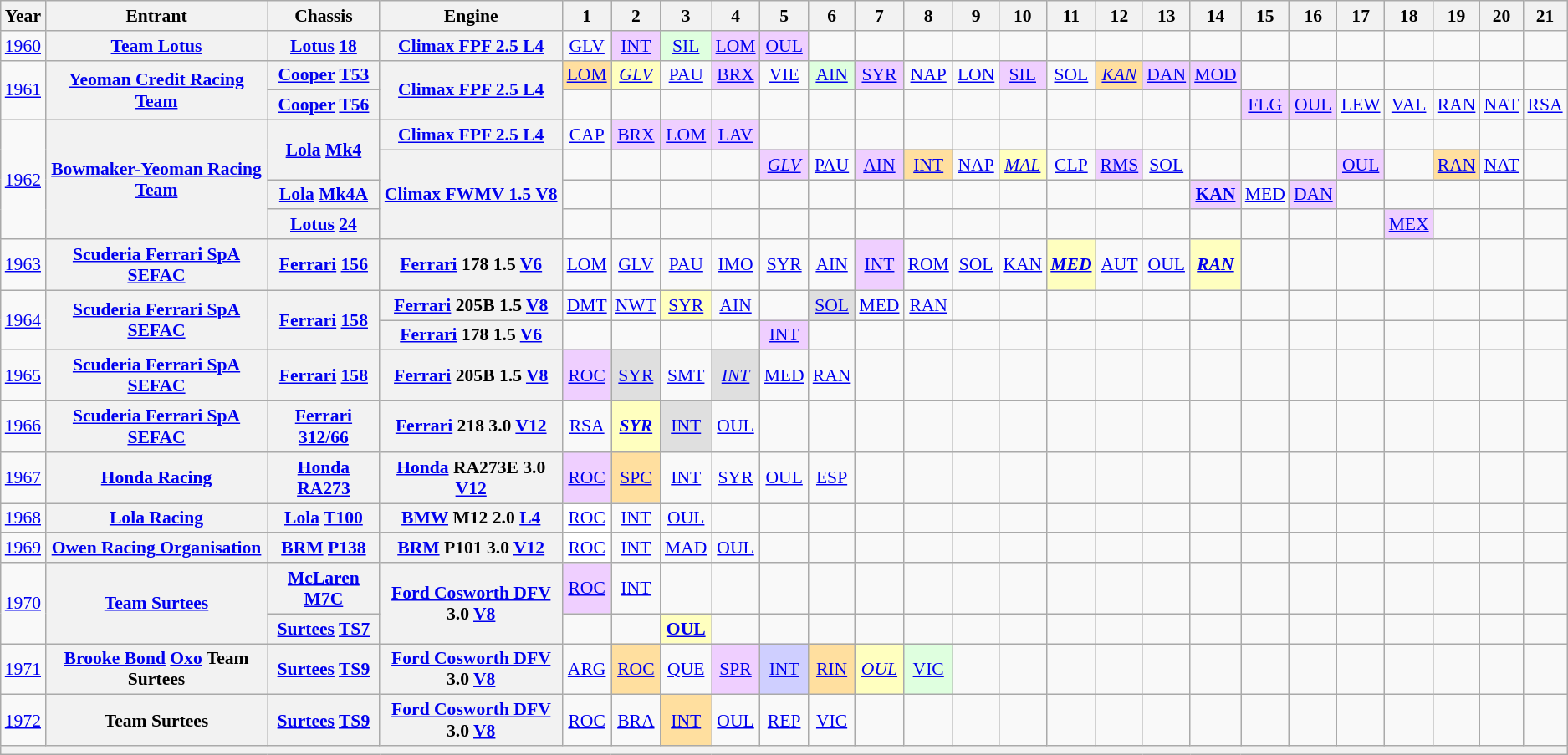<table class="wikitable" style="text-align:center; font-size:90%">
<tr>
<th>Year</th>
<th>Entrant</th>
<th>Chassis</th>
<th>Engine</th>
<th>1</th>
<th>2</th>
<th>3</th>
<th>4</th>
<th>5</th>
<th>6</th>
<th>7</th>
<th>8</th>
<th>9</th>
<th>10</th>
<th>11</th>
<th>12</th>
<th>13</th>
<th>14</th>
<th>15</th>
<th>16</th>
<th>17</th>
<th>18</th>
<th>19</th>
<th>20</th>
<th>21</th>
</tr>
<tr>
<td><a href='#'>1960</a></td>
<th><a href='#'>Team Lotus</a></th>
<th><a href='#'>Lotus</a> <a href='#'>18</a></th>
<th><a href='#'>Climax FPF 2.5 L4</a></th>
<td><a href='#'>GLV</a></td>
<td style="background:#EFCFFF;"><a href='#'>INT</a><br></td>
<td style="background:#DFFFDF;"><a href='#'>SIL</a><br></td>
<td style="background:#EFCFFF;"><a href='#'>LOM</a><br></td>
<td style="background:#EFCFFF;"><a href='#'>OUL</a><br></td>
<td></td>
<td></td>
<td></td>
<td></td>
<td></td>
<td></td>
<td></td>
<td></td>
<td></td>
<td></td>
<td></td>
<td></td>
<td></td>
<td></td>
<td></td>
<td></td>
</tr>
<tr>
<td rowspan=2><a href='#'>1961</a></td>
<th rowspan=2><a href='#'>Yeoman Credit Racing Team</a></th>
<th><a href='#'>Cooper</a> <a href='#'>T53</a></th>
<th rowspan=2><a href='#'>Climax FPF 2.5 L4</a></th>
<td style="background:#FFDF9F;"><a href='#'>LOM</a><br></td>
<td style="background:#FFFFBF;"><em><a href='#'>GLV</a></em><br></td>
<td><a href='#'>PAU</a></td>
<td style="background:#EFCFFF;"><a href='#'>BRX</a><br></td>
<td><a href='#'>VIE</a></td>
<td style="background:#DFFFDF;"><a href='#'>AIN</a><br></td>
<td style="background:#EFCFFF;"><a href='#'>SYR</a><br></td>
<td><a href='#'>NAP</a></td>
<td><a href='#'>LON</a></td>
<td style="background:#EFCFFF;"><a href='#'>SIL</a><br></td>
<td><a href='#'>SOL</a></td>
<td style="background:#FFDF9F;"><em><a href='#'>KAN</a></em><br></td>
<td style="background:#EFCFFF;"><a href='#'>DAN</a><br></td>
<td style="background:#EFCFFF;"><a href='#'>MOD</a><br></td>
<td></td>
<td></td>
<td></td>
<td></td>
<td></td>
<td></td>
<td></td>
</tr>
<tr>
<th><a href='#'>Cooper</a> <a href='#'>T56</a></th>
<td></td>
<td></td>
<td></td>
<td></td>
<td></td>
<td></td>
<td></td>
<td></td>
<td></td>
<td></td>
<td></td>
<td></td>
<td></td>
<td></td>
<td style="background:#EFCFFF;"><a href='#'>FLG</a><br></td>
<td style="background:#EFCFFF;"><a href='#'>OUL</a><br></td>
<td><a href='#'>LEW</a></td>
<td><a href='#'>VAL</a></td>
<td><a href='#'>RAN</a></td>
<td><a href='#'>NAT</a></td>
<td><a href='#'>RSA</a></td>
</tr>
<tr>
<td rowspan=4><a href='#'>1962</a></td>
<th rowspan=4><a href='#'>Bowmaker-Yeoman Racing Team</a></th>
<th rowspan=2><a href='#'>Lola</a> <a href='#'>Mk4</a></th>
<th><a href='#'>Climax FPF 2.5 L4</a></th>
<td><a href='#'>CAP</a></td>
<td style="background:#EFCFFF;"><a href='#'>BRX</a><br></td>
<td style="background:#EFCFFF;"><a href='#'>LOM</a><br></td>
<td style="background:#EFCFFF;"><a href='#'>LAV</a><br></td>
<td></td>
<td></td>
<td></td>
<td></td>
<td></td>
<td></td>
<td></td>
<td></td>
<td></td>
<td></td>
<td></td>
<td></td>
<td></td>
<td></td>
<td></td>
<td></td>
<td></td>
</tr>
<tr>
<th rowspan=3><a href='#'>Climax FWMV 1.5 V8</a></th>
<td></td>
<td></td>
<td></td>
<td></td>
<td style="background:#EFCFFF;"><em><a href='#'>GLV</a></em><br></td>
<td><a href='#'>PAU</a></td>
<td style="background:#EFCFFF;"><a href='#'>AIN</a><br></td>
<td style="background:#FFDF9F;"><a href='#'>INT</a><br></td>
<td><a href='#'>NAP</a></td>
<td style="background:#FFFFBF;"><em><a href='#'>MAL</a></em><br></td>
<td><a href='#'>CLP</a></td>
<td style="background:#EFCFFF;"><a href='#'>RMS</a><br></td>
<td><a href='#'>SOL</a></td>
<td></td>
<td></td>
<td></td>
<td style="background:#EFCFFF;"><a href='#'>OUL</a><br></td>
<td></td>
<td style="background:#FFDF9F;"><a href='#'>RAN</a><br></td>
<td><a href='#'>NAT</a></td>
<td></td>
</tr>
<tr>
<th><a href='#'>Lola</a> <a href='#'>Mk4A</a></th>
<td></td>
<td></td>
<td></td>
<td></td>
<td></td>
<td></td>
<td></td>
<td></td>
<td></td>
<td></td>
<td></td>
<td></td>
<td></td>
<td style="background:#EFCFFF;"><strong><a href='#'>KAN</a></strong><br></td>
<td><a href='#'>MED</a></td>
<td style="background:#EFCFFF;"><a href='#'>DAN</a><br></td>
<td></td>
<td></td>
<td></td>
<td></td>
<td></td>
</tr>
<tr>
<th><a href='#'>Lotus</a> <a href='#'>24</a></th>
<td></td>
<td></td>
<td></td>
<td></td>
<td></td>
<td></td>
<td></td>
<td></td>
<td></td>
<td></td>
<td></td>
<td></td>
<td></td>
<td></td>
<td></td>
<td></td>
<td></td>
<td style="background:#EFCFFF;"><a href='#'>MEX</a><br></td>
<td></td>
<td></td>
<td></td>
</tr>
<tr>
<td><a href='#'>1963</a></td>
<th><a href='#'>Scuderia Ferrari SpA SEFAC</a></th>
<th><a href='#'>Ferrari</a> <a href='#'>156</a></th>
<th><a href='#'>Ferrari</a> 178 1.5 <a href='#'>V6</a></th>
<td><a href='#'>LOM</a></td>
<td><a href='#'>GLV</a></td>
<td><a href='#'>PAU</a></td>
<td><a href='#'>IMO</a><br></td>
<td><a href='#'>SYR</a><br></td>
<td><a href='#'>AIN</a></td>
<td style="background:#EFCFFF;"><a href='#'>INT</a><br></td>
<td><a href='#'>ROM</a></td>
<td><a href='#'>SOL</a></td>
<td><a href='#'>KAN</a></td>
<td style="background:#FFFFBF;"><strong><em><a href='#'>MED</a></em></strong><br></td>
<td><a href='#'>AUT</a></td>
<td><a href='#'>OUL</a></td>
<td style="background:#FFFFBF;"><strong><em><a href='#'>RAN</a></em></strong><br></td>
<td></td>
<td></td>
<td></td>
<td></td>
<td></td>
<td></td>
<td></td>
</tr>
<tr>
<td rowspan=2><a href='#'>1964</a></td>
<th rowspan=2><a href='#'>Scuderia Ferrari SpA SEFAC</a></th>
<th rowspan=2><a href='#'>Ferrari</a> <a href='#'>158</a></th>
<th><a href='#'>Ferrari</a> 205B 1.5 <a href='#'>V8</a></th>
<td><a href='#'>DMT</a></td>
<td><a href='#'>NWT</a></td>
<td style="background:#FFFFBF;"><a href='#'>SYR</a><br></td>
<td><a href='#'>AIN</a></td>
<td></td>
<td style="background:#DFDFDF;"><a href='#'>SOL</a><br></td>
<td><a href='#'>MED</a></td>
<td><a href='#'>RAN</a></td>
<td></td>
<td></td>
<td></td>
<td></td>
<td></td>
<td></td>
<td></td>
<td></td>
<td></td>
<td></td>
<td></td>
<td></td>
<td></td>
</tr>
<tr>
<th><a href='#'>Ferrari</a> 178 1.5 <a href='#'>V6</a></th>
<td></td>
<td></td>
<td></td>
<td></td>
<td style="background:#EFCFFF;"><a href='#'>INT</a><br></td>
<td></td>
<td></td>
<td></td>
<td></td>
<td></td>
<td></td>
<td></td>
<td></td>
<td></td>
<td></td>
<td></td>
<td></td>
<td></td>
<td></td>
<td></td>
<td></td>
</tr>
<tr>
<td><a href='#'>1965</a></td>
<th><a href='#'>Scuderia Ferrari SpA SEFAC</a></th>
<th><a href='#'>Ferrari</a> <a href='#'>158</a></th>
<th><a href='#'>Ferrari</a> 205B 1.5 <a href='#'>V8</a></th>
<td style="background:#EFCFFF;"><a href='#'>ROC</a><br></td>
<td style="background:#DFDFDF;"><a href='#'>SYR</a><br></td>
<td><a href='#'>SMT</a></td>
<td style="background:#DFDFDF;"><em><a href='#'>INT</a></em><br></td>
<td><a href='#'>MED</a></td>
<td><a href='#'>RAN</a></td>
<td></td>
<td></td>
<td></td>
<td></td>
<td></td>
<td></td>
<td></td>
<td></td>
<td></td>
<td></td>
<td></td>
<td></td>
<td></td>
<td></td>
<td></td>
</tr>
<tr>
<td><a href='#'>1966</a></td>
<th><a href='#'>Scuderia Ferrari SpA SEFAC</a></th>
<th><a href='#'>Ferrari</a> <a href='#'>312/66</a></th>
<th><a href='#'>Ferrari</a> 218 3.0 <a href='#'>V12</a></th>
<td><a href='#'>RSA</a></td>
<td style="background:#FFFFBF;"><strong><em><a href='#'>SYR</a></em></strong><br></td>
<td style="background:#DFDFDF;"><a href='#'>INT</a><br></td>
<td><a href='#'>OUL</a></td>
<td></td>
<td></td>
<td></td>
<td></td>
<td></td>
<td></td>
<td></td>
<td></td>
<td></td>
<td></td>
<td></td>
<td></td>
<td></td>
<td></td>
<td></td>
<td></td>
<td></td>
</tr>
<tr>
<td><a href='#'>1967</a></td>
<th><a href='#'>Honda Racing</a></th>
<th><a href='#'>Honda</a> <a href='#'>RA273</a></th>
<th><a href='#'>Honda</a> RA273E 3.0 <a href='#'>V12</a></th>
<td style="background:#EFCFFF;"><a href='#'>ROC</a><br></td>
<td style="background:#FFDF9F;"><a href='#'>SPC</a><br></td>
<td><a href='#'>INT</a></td>
<td><a href='#'>SYR</a></td>
<td><a href='#'>OUL</a></td>
<td><a href='#'>ESP</a></td>
<td></td>
<td></td>
<td></td>
<td></td>
<td></td>
<td></td>
<td></td>
<td></td>
<td></td>
<td></td>
<td></td>
<td></td>
<td></td>
<td></td>
<td></td>
</tr>
<tr>
<td><a href='#'>1968</a></td>
<th><a href='#'>Lola Racing</a></th>
<th><a href='#'>Lola</a> <a href='#'>T100</a></th>
<th><a href='#'>BMW</a> M12 2.0 <a href='#'>L4</a></th>
<td style="background:#FFFFFF;"><a href='#'>ROC</a><br></td>
<td><a href='#'>INT</a></td>
<td><a href='#'>OUL</a></td>
<td></td>
<td></td>
<td></td>
<td></td>
<td></td>
<td></td>
<td></td>
<td></td>
<td></td>
<td></td>
<td></td>
<td></td>
<td></td>
<td></td>
<td></td>
<td></td>
<td></td>
<td></td>
</tr>
<tr>
<td><a href='#'>1969</a></td>
<th><a href='#'>Owen Racing Organisation</a></th>
<th><a href='#'>BRM</a> <a href='#'>P138</a></th>
<th><a href='#'>BRM</a> P101 3.0 <a href='#'>V12</a></th>
<td style="background:#FFFFFF;"><a href='#'>ROC</a><br></td>
<td><a href='#'>INT</a></td>
<td><a href='#'>MAD</a></td>
<td><a href='#'>OUL</a></td>
<td></td>
<td></td>
<td></td>
<td></td>
<td></td>
<td></td>
<td></td>
<td></td>
<td></td>
<td></td>
<td></td>
<td></td>
<td></td>
<td></td>
<td></td>
<td></td>
<td></td>
</tr>
<tr>
<td rowspan=2><a href='#'>1970</a></td>
<th rowspan=2><a href='#'>Team Surtees</a></th>
<th><a href='#'>McLaren</a> <a href='#'>M7C</a></th>
<th rowspan=2><a href='#'>Ford Cosworth DFV</a> 3.0 <a href='#'>V8</a></th>
<td style="background:#EFCFFF;"><a href='#'>ROC</a><br></td>
<td><a href='#'>INT</a></td>
<td></td>
<td></td>
<td></td>
<td></td>
<td></td>
<td></td>
<td></td>
<td></td>
<td></td>
<td></td>
<td></td>
<td></td>
<td></td>
<td></td>
<td></td>
<td></td>
<td></td>
<td></td>
<td></td>
</tr>
<tr>
<th><a href='#'>Surtees</a> <a href='#'>TS7</a></th>
<td></td>
<td></td>
<td style="background:#FFFFBF;"><strong><a href='#'>OUL</a></strong><br></td>
<td></td>
<td></td>
<td></td>
<td></td>
<td></td>
<td></td>
<td></td>
<td></td>
<td></td>
<td></td>
<td></td>
<td></td>
<td></td>
<td></td>
<td></td>
<td></td>
<td></td>
<td></td>
</tr>
<tr>
<td><a href='#'>1971</a></td>
<th><a href='#'>Brooke Bond</a> <a href='#'>Oxo</a> Team Surtees</th>
<th><a href='#'>Surtees</a> <a href='#'>TS9</a></th>
<th><a href='#'>Ford Cosworth DFV</a> 3.0 <a href='#'>V8</a></th>
<td><a href='#'>ARG</a></td>
<td style="background:#FFDF9F;"><a href='#'>ROC</a><br></td>
<td><a href='#'>QUE</a></td>
<td style="background:#EFCFFF;"><a href='#'>SPR</a><br></td>
<td style="background:#CFCFFF;"><a href='#'>INT</a><br></td>
<td style="background:#FFDF9F;"><a href='#'>RIN</a><br></td>
<td style="background:#FFFFBF;"><em><a href='#'>OUL</a></em><br></td>
<td style="background:#DFFFDF;"><a href='#'>VIC</a><br></td>
<td></td>
<td></td>
<td></td>
<td></td>
<td></td>
<td></td>
<td></td>
<td></td>
<td></td>
<td></td>
<td></td>
<td></td>
<td></td>
</tr>
<tr>
<td><a href='#'>1972</a></td>
<th>Team Surtees</th>
<th><a href='#'>Surtees</a> <a href='#'>TS9</a></th>
<th><a href='#'>Ford Cosworth DFV</a> 3.0 <a href='#'>V8</a></th>
<td><a href='#'>ROC</a></td>
<td><a href='#'>BRA</a></td>
<td style="background:#FFDF9F;"><a href='#'>INT</a><br></td>
<td><a href='#'>OUL</a></td>
<td><a href='#'>REP</a></td>
<td><a href='#'>VIC</a></td>
<td></td>
<td></td>
<td></td>
<td></td>
<td></td>
<td></td>
<td></td>
<td></td>
<td></td>
<td></td>
<td></td>
<td></td>
<td></td>
<td></td>
<td></td>
</tr>
<tr>
<th colspan="25"></th>
</tr>
</table>
